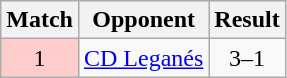<table class="wikitable" style="font-size:100%; text-align:center">
<tr>
<th>Match</th>
<th>Opponent</th>
<th>Result</th>
</tr>
<tr>
<td bgcolor=#FFCCCC>1</td>
<td><a href='#'>CD Leganés</a></td>
<td>3–1</td>
</tr>
</table>
